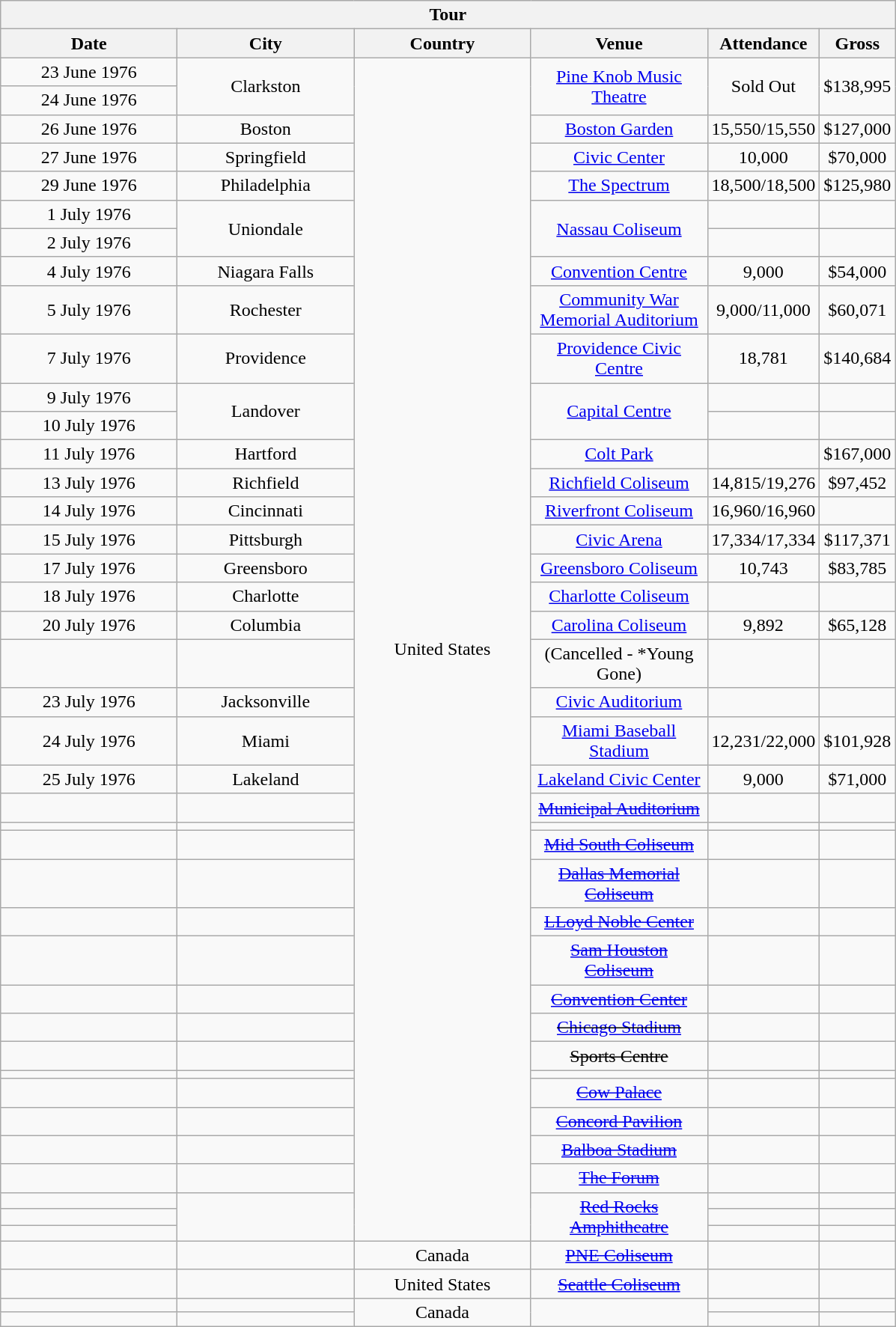<table class="wikitable" style="text-align:center;">
<tr>
<th colspan="6">Tour</th>
</tr>
<tr>
<th width="150">Date</th>
<th width="150">City</th>
<th width="150">Country</th>
<th width="150">Venue</th>
<th scope="col">Attendance</th>
<th scope="col">Gross</th>
</tr>
<tr>
<td>23 June 1976</td>
<td rowspan="2">Clarkston</td>
<td rowspan="40">United States</td>
<td rowspan="2"><a href='#'>Pine Knob Music Theatre</a></td>
<td rowspan="2">Sold Out</td>
<td rowspan="2">$138,995</td>
</tr>
<tr>
<td>24 June 1976</td>
</tr>
<tr>
<td>26 June 1976</td>
<td>Boston</td>
<td><a href='#'>Boston Garden</a></td>
<td>15,550/15,550</td>
<td>$127,000</td>
</tr>
<tr>
<td>27 June 1976</td>
<td>Springfield</td>
<td><a href='#'>Civic Center</a></td>
<td>10,000</td>
<td>$70,000</td>
</tr>
<tr>
<td>29 June 1976</td>
<td>Philadelphia</td>
<td><a href='#'>The Spectrum</a></td>
<td>18,500/18,500</td>
<td>$125,980</td>
</tr>
<tr>
<td>1 July 1976</td>
<td rowspan="2">Uniondale</td>
<td rowspan="2"><a href='#'>Nassau Coliseum</a></td>
<td></td>
<td></td>
</tr>
<tr>
<td>2 July 1976</td>
<td></td>
<td></td>
</tr>
<tr>
<td>4 July 1976</td>
<td>Niagara Falls</td>
<td><a href='#'>Convention Centre</a></td>
<td>9,000</td>
<td>$54,000</td>
</tr>
<tr>
<td>5 July 1976</td>
<td>Rochester</td>
<td><a href='#'>Community War Memorial Auditorium</a></td>
<td>9,000/11,000</td>
<td>$60,071</td>
</tr>
<tr>
<td>7 July 1976</td>
<td>Providence</td>
<td><a href='#'>Providence Civic Centre</a></td>
<td>18,781</td>
<td>$140,684</td>
</tr>
<tr>
<td>9 July 1976</td>
<td rowspan="2">Landover</td>
<td rowspan="2"><a href='#'>Capital Centre</a></td>
<td></td>
<td></td>
</tr>
<tr>
<td>10 July 1976</td>
<td></td>
<td></td>
</tr>
<tr>
<td>11 July 1976</td>
<td>Hartford</td>
<td><a href='#'>Colt Park</a></td>
<td></td>
<td>$167,000</td>
</tr>
<tr>
<td>13 July 1976</td>
<td>Richfield</td>
<td><a href='#'>Richfield Coliseum</a></td>
<td>14,815/19,276</td>
<td>$97,452</td>
</tr>
<tr>
<td>14 July 1976</td>
<td>Cincinnati</td>
<td><a href='#'>Riverfront Coliseum</a></td>
<td>16,960/16,960</td>
<td></td>
</tr>
<tr>
<td>15 July 1976</td>
<td>Pittsburgh</td>
<td><a href='#'>Civic Arena</a></td>
<td>17,334/17,334</td>
<td>$117,371</td>
</tr>
<tr>
<td>17 July 1976</td>
<td>Greensboro</td>
<td><a href='#'>Greensboro Coliseum</a></td>
<td>10,743</td>
<td>$83,785</td>
</tr>
<tr>
<td>18 July 1976</td>
<td>Charlotte</td>
<td><a href='#'>Charlotte Coliseum</a></td>
<td></td>
<td></td>
</tr>
<tr>
<td>20 July 1976</td>
<td>Columbia</td>
<td><a href='#'>Carolina Coliseum</a></td>
<td>9,892</td>
<td>$65,128</td>
</tr>
<tr>
<td></td>
<td></td>
<td> (Cancelled - *Young Gone)</td>
<td></td>
<td></td>
</tr>
<tr>
<td>23 July 1976</td>
<td>Jacksonville</td>
<td><a href='#'>Civic Auditorium</a></td>
<td></td>
<td></td>
</tr>
<tr>
<td>24 July 1976</td>
<td>Miami</td>
<td><a href='#'>Miami Baseball Stadium</a></td>
<td>12,231/22,000</td>
<td>$101,928</td>
</tr>
<tr>
<td>25 July 1976</td>
<td>Lakeland</td>
<td><a href='#'>Lakeland Civic Center</a></td>
<td>9,000</td>
<td>$71,000</td>
</tr>
<tr>
<td></td>
<td></td>
<td><a href='#'><s>Municipal Auditorium</s></a></td>
<td></td>
<td></td>
</tr>
<tr>
<td></td>
<td></td>
<td></td>
<td></td>
<td></td>
</tr>
<tr>
<td></td>
<td></td>
<td><a href='#'><s>Mid South Coliseum</s></a></td>
<td></td>
<td></td>
</tr>
<tr>
<td></td>
<td></td>
<td><a href='#'><s>Dallas Memorial Coliseum</s></a></td>
<td></td>
<td></td>
</tr>
<tr>
<td></td>
<td></td>
<td><a href='#'><s>LLoyd Noble Center</s></a></td>
<td></td>
<td></td>
</tr>
<tr>
<td></td>
<td></td>
<td><a href='#'><s>Sam Houston Coliseum</s></a></td>
<td></td>
<td></td>
</tr>
<tr>
<td></td>
<td></td>
<td><a href='#'><s>Convention Center</s></a></td>
<td></td>
<td></td>
</tr>
<tr>
<td></td>
<td></td>
<td><s><a href='#'>Chicago Stadium</a></s></td>
<td></td>
<td></td>
</tr>
<tr>
<td></td>
<td></td>
<td><s>Sports Centre</s></td>
<td></td>
<td></td>
</tr>
<tr>
<td></td>
<td></td>
<td></td>
<td></td>
<td></td>
</tr>
<tr>
<td></td>
<td></td>
<td><a href='#'><s>Cow Palace</s></a></td>
<td></td>
<td></td>
</tr>
<tr>
<td></td>
<td></td>
<td><a href='#'><s>Concord Pavilion</s></a></td>
<td></td>
<td></td>
</tr>
<tr>
<td></td>
<td></td>
<td><a href='#'><s>Balboa Stadium</s></a></td>
<td></td>
<td></td>
</tr>
<tr>
<td></td>
<td></td>
<td><a href='#'><s>The Forum</s></a></td>
<td></td>
<td></td>
</tr>
<tr>
<td></td>
<td rowspan="3"></td>
<td rowspan="3"><a href='#'><s>Red Rocks Amphitheatre</s></a></td>
<td></td>
<td></td>
</tr>
<tr>
<td></td>
<td></td>
<td></td>
</tr>
<tr>
<td></td>
<td></td>
<td></td>
</tr>
<tr>
<td></td>
<td></td>
<td>Canada</td>
<td><a href='#'><s>PNE Coliseum</s></a></td>
<td></td>
<td></td>
</tr>
<tr>
<td></td>
<td></td>
<td>United States</td>
<td><a href='#'><s>Seattle Coliseum</s></a></td>
<td></td>
<td></td>
</tr>
<tr>
<td></td>
<td></td>
<td rowspan="2">Canada</td>
<td rowspan="2"></td>
<td></td>
<td></td>
</tr>
<tr>
<td></td>
<td></td>
<td></td>
<td></td>
</tr>
</table>
